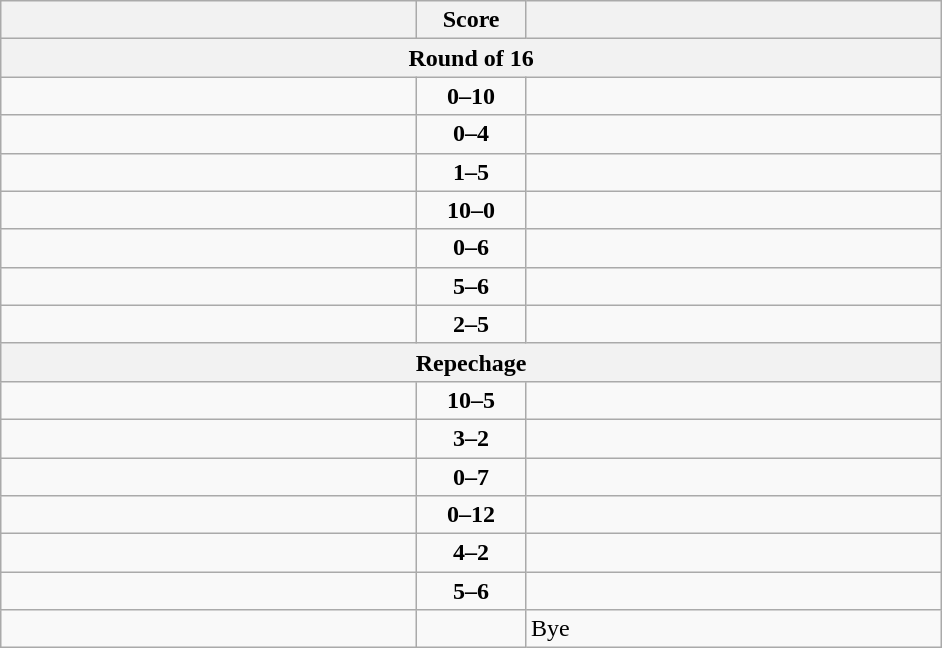<table class="wikitable" style="text-align: left;">
<tr>
<th align="right" width="270"></th>
<th width="65">Score</th>
<th align="left" width="270"></th>
</tr>
<tr>
<th colspan="3">Round of 16</th>
</tr>
<tr>
<td></td>
<td align=center><strong>0–10</strong></td>
<td><strong></strong></td>
</tr>
<tr>
<td></td>
<td align=center><strong>0–4</strong></td>
<td><strong></strong></td>
</tr>
<tr>
<td></td>
<td align=center><strong>1–5</strong></td>
<td><strong></strong></td>
</tr>
<tr>
<td><strong></strong></td>
<td align=center><strong>10–0</strong></td>
<td></td>
</tr>
<tr>
<td></td>
<td align=center><strong>0–6</strong></td>
<td><strong></strong></td>
</tr>
<tr>
<td></td>
<td align=center><strong>5–6</strong></td>
<td><strong></strong></td>
</tr>
<tr>
<td></td>
<td align=center><strong>2–5</strong></td>
<td><strong></strong></td>
</tr>
<tr>
<th colspan="3">Repechage</th>
</tr>
<tr>
<td><strong></strong></td>
<td align=center><strong>10–5</strong></td>
<td></td>
</tr>
<tr>
<td><strong></strong></td>
<td align=center><strong>3–2</strong></td>
<td></td>
</tr>
<tr>
<td></td>
<td align=center><strong>0–7</strong></td>
<td><strong></strong></td>
</tr>
<tr>
<td></td>
<td align=center><strong>0–12</strong></td>
<td><strong></strong></td>
</tr>
<tr>
<td><strong></strong></td>
<td align=center><strong>4–2</strong></td>
<td></td>
</tr>
<tr>
<td></td>
<td align=center><strong>5–6</strong></td>
<td><strong></strong></td>
</tr>
<tr>
<td><strong></strong></td>
<td align=center></td>
<td>Bye</td>
</tr>
</table>
